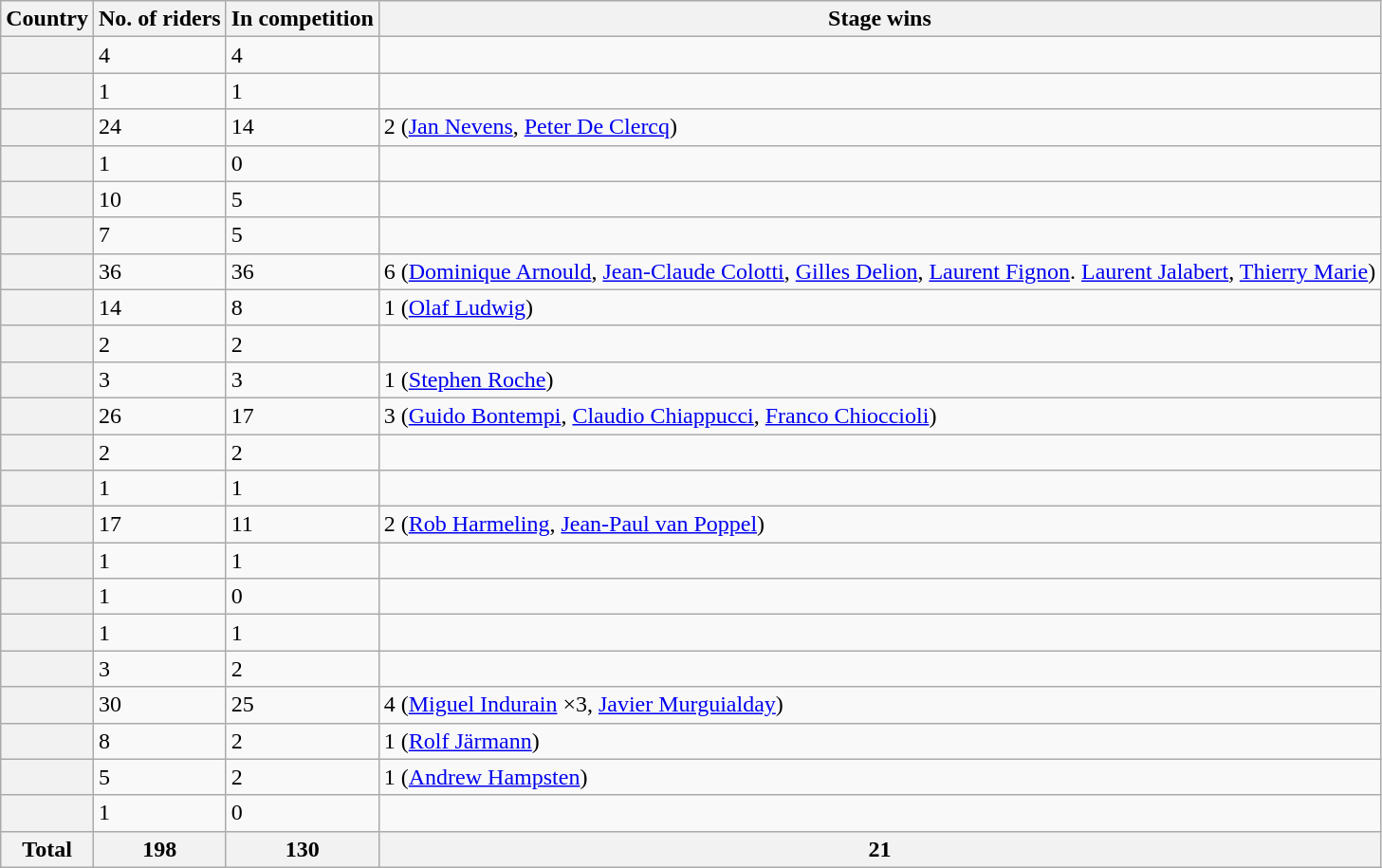<table class="wikitable sortable plainrowheaders">
<tr>
<th scope="col">Country</th>
<th scope="col">No. of riders</th>
<th scope="col">In competition</th>
<th scope="col">Stage wins</th>
</tr>
<tr>
<th scope="row"></th>
<td>4</td>
<td>4</td>
<td></td>
</tr>
<tr>
<th scope="row"></th>
<td>1</td>
<td>1</td>
<td></td>
</tr>
<tr>
<th scope="row"></th>
<td>24</td>
<td>14</td>
<td>2 (<a href='#'>Jan Nevens</a>, <a href='#'>Peter De Clercq</a>)</td>
</tr>
<tr>
<th scope="row"></th>
<td>1</td>
<td>0</td>
<td></td>
</tr>
<tr>
<th scope="row"></th>
<td>10</td>
<td>5</td>
<td></td>
</tr>
<tr>
<th scope="row"></th>
<td>7</td>
<td>5</td>
<td></td>
</tr>
<tr>
<th scope="row"></th>
<td>36</td>
<td>36</td>
<td>6 (<a href='#'>Dominique Arnould</a>, <a href='#'>Jean-Claude Colotti</a>, <a href='#'>Gilles Delion</a>, <a href='#'>Laurent Fignon</a>. <a href='#'>Laurent Jalabert</a>, <a href='#'>Thierry Marie</a>)</td>
</tr>
<tr>
<th scope="row"></th>
<td>14</td>
<td>8</td>
<td>1 (<a href='#'>Olaf Ludwig</a>)</td>
</tr>
<tr>
<th scope="row"></th>
<td>2</td>
<td>2</td>
<td></td>
</tr>
<tr>
<th scope="row"></th>
<td>3</td>
<td>3</td>
<td>1 (<a href='#'>Stephen Roche</a>)</td>
</tr>
<tr>
<th scope="row"></th>
<td>26</td>
<td>17</td>
<td>3 (<a href='#'>Guido Bontempi</a>, <a href='#'>Claudio Chiappucci</a>, <a href='#'>Franco Chioccioli</a>)</td>
</tr>
<tr>
<th scope="row"></th>
<td>2</td>
<td>2</td>
<td></td>
</tr>
<tr>
<th scope="row"></th>
<td>1</td>
<td>1</td>
<td></td>
</tr>
<tr>
<th scope="row"></th>
<td>17</td>
<td>11</td>
<td>2 (<a href='#'>Rob Harmeling</a>, <a href='#'>Jean-Paul van Poppel</a>)</td>
</tr>
<tr>
<th scope="row"></th>
<td>1</td>
<td>1</td>
<td></td>
</tr>
<tr>
<th scope="row"></th>
<td>1</td>
<td>0</td>
<td></td>
</tr>
<tr>
<th scope="row"></th>
<td>1</td>
<td>1</td>
<td></td>
</tr>
<tr>
<th scope="row"></th>
<td>3</td>
<td>2</td>
<td></td>
</tr>
<tr>
<th scope="row"></th>
<td>30</td>
<td>25</td>
<td>4 (<a href='#'>Miguel Indurain</a> ×3, <a href='#'>Javier Murguialday</a>)</td>
</tr>
<tr>
<th scope="row"></th>
<td>8</td>
<td>2</td>
<td>1 (<a href='#'>Rolf Järmann</a>)</td>
</tr>
<tr>
<th scope="row"></th>
<td>5</td>
<td>2</td>
<td>1 (<a href='#'>Andrew Hampsten</a>)</td>
</tr>
<tr>
<th scope="row"></th>
<td>1</td>
<td>0</td>
<td></td>
</tr>
<tr>
<th scope="row">Total</th>
<th>198</th>
<th>130</th>
<th>21</th>
</tr>
</table>
